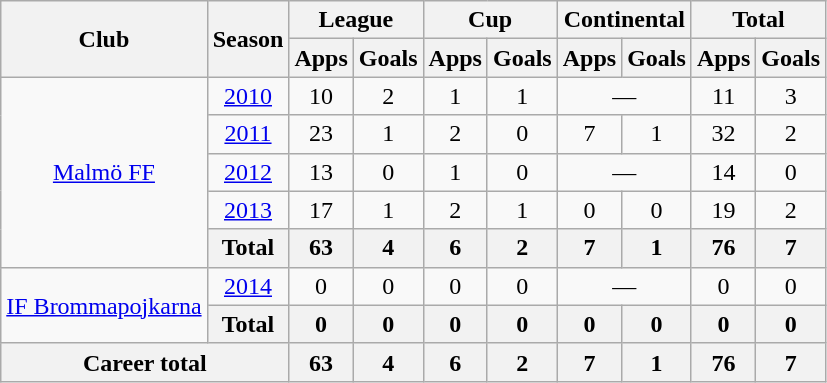<table class="wikitable" style="text-align:center;">
<tr>
<th rowspan="2">Club</th>
<th rowspan="2">Season</th>
<th colspan="2">League</th>
<th colspan="2">Cup</th>
<th colspan="2">Continental</th>
<th colspan="2">Total</th>
</tr>
<tr>
<th>Apps</th>
<th>Goals</th>
<th>Apps</th>
<th>Goals</th>
<th>Apps</th>
<th>Goals</th>
<th>Apps</th>
<th>Goals</th>
</tr>
<tr>
<td rowspan="5"><a href='#'>Malmö FF</a></td>
<td><a href='#'>2010</a></td>
<td>10</td>
<td>2</td>
<td>1</td>
<td>1</td>
<td colspan="2">—</td>
<td>11</td>
<td>3</td>
</tr>
<tr>
<td><a href='#'>2011</a></td>
<td>23</td>
<td>1</td>
<td>2</td>
<td>0</td>
<td>7</td>
<td>1</td>
<td>32</td>
<td>2</td>
</tr>
<tr>
<td><a href='#'>2012</a></td>
<td>13</td>
<td>0</td>
<td>1</td>
<td>0</td>
<td colspan="2">—</td>
<td>14</td>
<td>0</td>
</tr>
<tr>
<td><a href='#'>2013</a></td>
<td>17</td>
<td>1</td>
<td>2</td>
<td>1</td>
<td>0</td>
<td>0</td>
<td>19</td>
<td>2</td>
</tr>
<tr>
<th>Total</th>
<th>63</th>
<th>4</th>
<th>6</th>
<th>2</th>
<th>7</th>
<th>1</th>
<th>76</th>
<th>7</th>
</tr>
<tr>
<td rowspan="2"><a href='#'>IF Brommapojkarna</a></td>
<td><a href='#'>2014</a></td>
<td>0</td>
<td>0</td>
<td>0</td>
<td>0</td>
<td colspan="2">—</td>
<td>0</td>
<td>0</td>
</tr>
<tr>
<th>Total</th>
<th>0</th>
<th>0</th>
<th>0</th>
<th>0</th>
<th>0</th>
<th>0</th>
<th>0</th>
<th>0</th>
</tr>
<tr>
<th colspan="2">Career total</th>
<th>63</th>
<th>4</th>
<th>6</th>
<th>2</th>
<th>7</th>
<th>1</th>
<th>76</th>
<th>7</th>
</tr>
</table>
